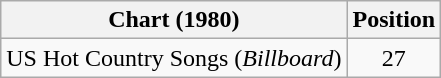<table class="wikitable">
<tr>
<th>Chart (1980)</th>
<th>Position</th>
</tr>
<tr>
<td>US Hot Country Songs (<em>Billboard</em>)</td>
<td align="center">27</td>
</tr>
</table>
